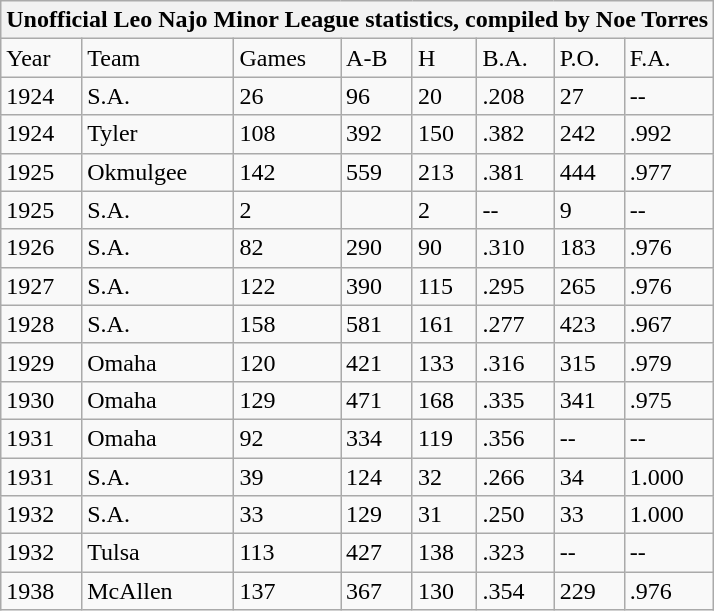<table class="wikitable floatright">
<tr>
<th colspan="8" style="text-align:center;">Unofficial Leo Najo Minor League statistics, compiled by Noe Torres</th>
</tr>
<tr>
<td>Year</td>
<td>Team</td>
<td>Games</td>
<td>A-B</td>
<td>H</td>
<td>B.A.</td>
<td>P.O.</td>
<td>F.A.</td>
</tr>
<tr>
<td>1924</td>
<td>S.A.</td>
<td>26</td>
<td>96</td>
<td>20</td>
<td>.208</td>
<td>27</td>
<td>--</td>
</tr>
<tr>
<td>1924</td>
<td>Tyler</td>
<td>108</td>
<td>392</td>
<td>150</td>
<td>.382</td>
<td>242</td>
<td>.992</td>
</tr>
<tr>
<td>1925</td>
<td>Okmulgee</td>
<td>142</td>
<td>559</td>
<td>213</td>
<td>.381</td>
<td>444</td>
<td>.977</td>
</tr>
<tr>
<td>1925</td>
<td>S.A.</td>
<td>2</td>
<td></td>
<td>2</td>
<td>--</td>
<td>9</td>
<td>--</td>
</tr>
<tr>
<td>1926</td>
<td>S.A.</td>
<td>82</td>
<td>290</td>
<td>90</td>
<td>.310</td>
<td>183</td>
<td>.976</td>
</tr>
<tr>
<td>1927</td>
<td>S.A.</td>
<td>122</td>
<td>390</td>
<td>115</td>
<td>.295</td>
<td>265</td>
<td>.976</td>
</tr>
<tr>
<td>1928</td>
<td>S.A.</td>
<td>158</td>
<td>581</td>
<td>161</td>
<td>.277</td>
<td>423</td>
<td>.967</td>
</tr>
<tr>
<td>1929</td>
<td>Omaha</td>
<td>120</td>
<td>421</td>
<td>133</td>
<td>.316</td>
<td>315</td>
<td>.979</td>
</tr>
<tr>
<td>1930</td>
<td>Omaha</td>
<td>129</td>
<td>471</td>
<td>168</td>
<td>.335</td>
<td>341</td>
<td>.975</td>
</tr>
<tr>
<td>1931</td>
<td>Omaha</td>
<td>92</td>
<td>334</td>
<td>119</td>
<td>.356</td>
<td>--</td>
<td>--</td>
</tr>
<tr>
<td>1931</td>
<td>S.A.</td>
<td>39</td>
<td>124</td>
<td>32</td>
<td>.266</td>
<td>34</td>
<td>1.000</td>
</tr>
<tr>
<td>1932</td>
<td>S.A.</td>
<td>33</td>
<td>129</td>
<td>31</td>
<td>.250</td>
<td>33</td>
<td>1.000</td>
</tr>
<tr>
<td>1932</td>
<td>Tulsa</td>
<td>113</td>
<td>427</td>
<td>138</td>
<td>.323</td>
<td>--</td>
<td>--</td>
</tr>
<tr>
<td>1938</td>
<td>McAllen</td>
<td>137</td>
<td>367</td>
<td>130</td>
<td>.354</td>
<td>229</td>
<td>.976</td>
</tr>
</table>
